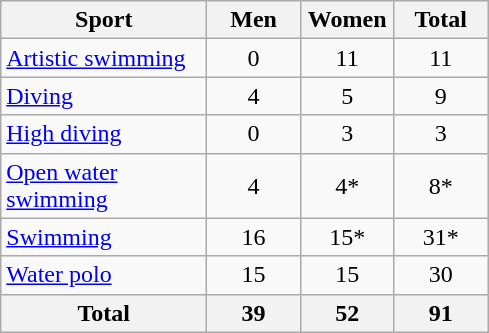<table class="wikitable sortable" style="text-align:center;">
<tr>
<th width=130>Sport</th>
<th width=55>Men</th>
<th width=55>Women</th>
<th width=55>Total</th>
</tr>
<tr>
<td align=left><a href='#'>Artistic swimming</a></td>
<td>0</td>
<td>11</td>
<td>11</td>
</tr>
<tr>
<td align=left><a href='#'>Diving</a></td>
<td>4</td>
<td>5</td>
<td>9</td>
</tr>
<tr>
<td align=left><a href='#'>High diving</a></td>
<td>0</td>
<td>3</td>
<td>3</td>
</tr>
<tr>
<td align=left><a href='#'>Open water swimming</a></td>
<td>4</td>
<td>4*</td>
<td>8*</td>
</tr>
<tr>
<td align=left><a href='#'>Swimming</a></td>
<td>16</td>
<td>15*</td>
<td>31*</td>
</tr>
<tr>
<td align=left><a href='#'>Water polo</a></td>
<td>15</td>
<td>15</td>
<td>30</td>
</tr>
<tr>
<th>Total</th>
<th>39</th>
<th>52</th>
<th><strong>91</strong></th>
</tr>
</table>
